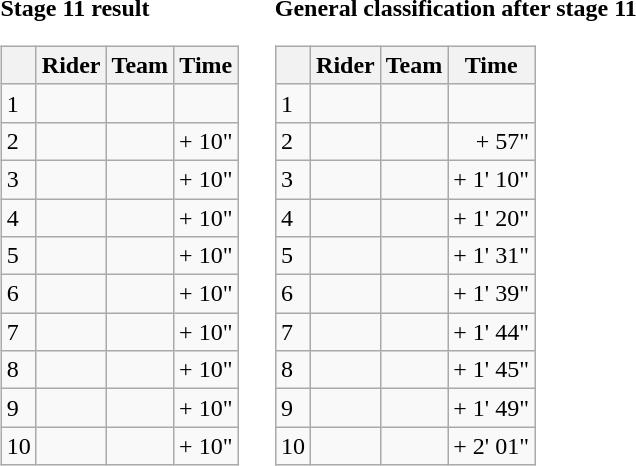<table>
<tr>
<td><strong>Stage 11 result</strong><br><table class="wikitable">
<tr>
<th></th>
<th>Rider</th>
<th>Team</th>
<th>Time</th>
</tr>
<tr>
<td>1</td>
<td></td>
<td></td>
<td align="right"></td>
</tr>
<tr>
<td>2</td>
<td></td>
<td></td>
<td align="right">+ 10"</td>
</tr>
<tr>
<td>3</td>
<td></td>
<td></td>
<td align="right">+ 10"</td>
</tr>
<tr>
<td>4</td>
<td></td>
<td></td>
<td align="right">+ 10"</td>
</tr>
<tr>
<td>5</td>
<td></td>
<td></td>
<td align="right">+ 10"</td>
</tr>
<tr>
<td>6</td>
<td></td>
<td></td>
<td align="right">+ 10"</td>
</tr>
<tr>
<td>7</td>
<td></td>
<td></td>
<td align="right">+ 10"</td>
</tr>
<tr>
<td>8</td>
<td></td>
<td></td>
<td align="right">+ 10"</td>
</tr>
<tr>
<td>9</td>
<td></td>
<td></td>
<td align="right">+ 10"</td>
</tr>
<tr>
<td>10</td>
<td></td>
<td></td>
<td align="right">+ 10"</td>
</tr>
</table>
</td>
<td></td>
<td><strong>General classification after stage 11</strong><br><table class="wikitable">
<tr>
<th></th>
<th>Rider</th>
<th>Team</th>
<th>Time</th>
</tr>
<tr>
<td>1</td>
<td> </td>
<td></td>
<td align="right"></td>
</tr>
<tr>
<td>2</td>
<td></td>
<td></td>
<td align="right">+ 57"</td>
</tr>
<tr>
<td>3</td>
<td> </td>
<td></td>
<td align="right">+ 1' 10"</td>
</tr>
<tr>
<td>4</td>
<td></td>
<td></td>
<td align="right">+ 1' 20"</td>
</tr>
<tr>
<td>5</td>
<td></td>
<td></td>
<td align="right">+ 1' 31"</td>
</tr>
<tr>
<td>6</td>
<td></td>
<td></td>
<td align="right">+ 1' 39"</td>
</tr>
<tr>
<td>7</td>
<td></td>
<td></td>
<td align="right">+ 1' 44"</td>
</tr>
<tr>
<td>8</td>
<td></td>
<td></td>
<td align="right">+ 1' 45"</td>
</tr>
<tr>
<td>9</td>
<td></td>
<td></td>
<td align="right">+ 1' 49"</td>
</tr>
<tr>
<td>10</td>
<td></td>
<td></td>
<td align="right">+ 2' 01"</td>
</tr>
</table>
</td>
</tr>
</table>
